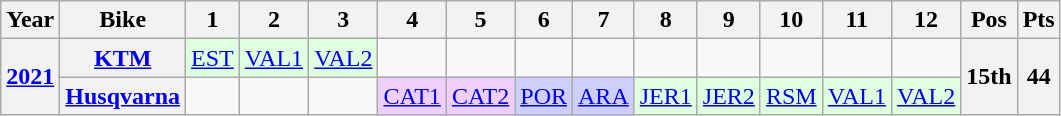<table class="wikitable" style="text-align:center;">
<tr>
<th>Year</th>
<th>Bike</th>
<th>1</th>
<th>2</th>
<th>3</th>
<th>4</th>
<th>5</th>
<th>6</th>
<th>7</th>
<th>8</th>
<th>9</th>
<th>10</th>
<th>11</th>
<th>12</th>
<th>Pos</th>
<th>Pts</th>
</tr>
<tr>
<th rowspan="2"><a href='#'>2021</a></th>
<th><a href='#'>KTM</a></th>
<td style="background:#dfffdf;"><a href='#'>EST</a><br></td>
<td style="background:#dfffdf;"><a href='#'>VAL1</a><br></td>
<td style="background:#dfffdf;"><a href='#'>VAL2</a><br></td>
<td></td>
<td></td>
<td></td>
<td></td>
<td></td>
<td></td>
<td></td>
<td></td>
<td></td>
<th rowspan="2">15th</th>
<th rowspan="2">44</th>
</tr>
<tr>
<th><a href='#'>Husqvarna</a></th>
<td></td>
<td></td>
<td></td>
<td style="background:#efcfff;"><a href='#'>CAT1</a><br></td>
<td style="background:#efcfff;"><a href='#'>CAT2</a><br></td>
<td style="background:#cfcfff;"><a href='#'>POR</a><br></td>
<td style="background:#cfcfff;"><a href='#'>ARA</a><br></td>
<td style="background:#dfffdf;"><a href='#'>JER1</a><br></td>
<td style="background:#dfffdf;"><a href='#'>JER2</a><br></td>
<td style="background:#dfffdf;"><a href='#'>RSM</a><br></td>
<td style="background:#dfffdf;"><a href='#'>VAL1</a><br></td>
<td style="background:#dfffdf;"><a href='#'>VAL2</a><br></td>
</tr>
</table>
